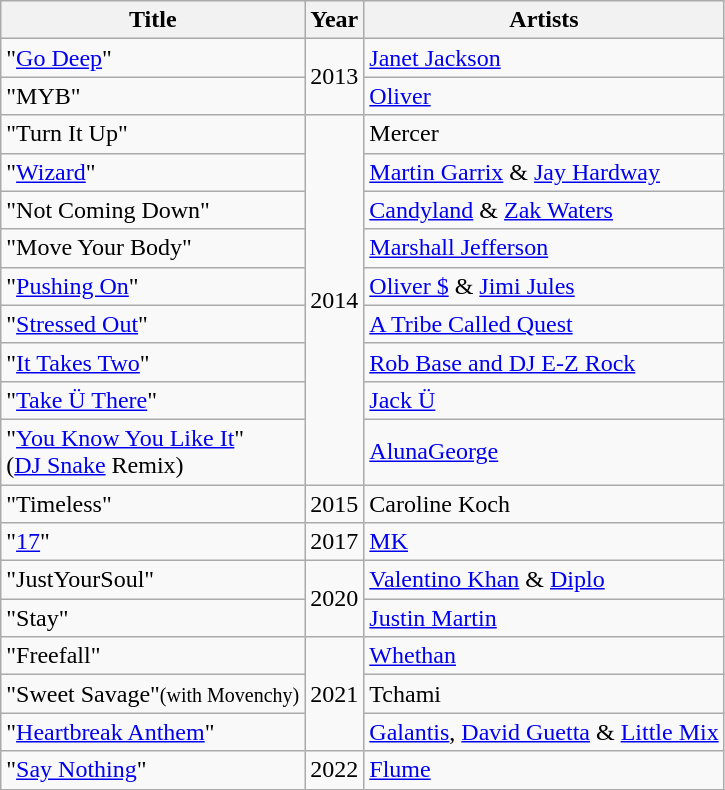<table class="wikitable">
<tr>
<th align=center>Title</th>
<th align=center>Year</th>
<th align=center>Artists</th>
</tr>
<tr>
<td>"<a href='#'>Go Deep</a>"</td>
<td rowspan="2">2013</td>
<td><a href='#'>Janet Jackson</a></td>
</tr>
<tr>
<td>"MYB"</td>
<td><a href='#'>Oliver</a></td>
</tr>
<tr>
<td>"Turn It Up"</td>
<td rowspan="9">2014</td>
<td>Mercer</td>
</tr>
<tr>
<td>"<a href='#'>Wizard</a>"</td>
<td><a href='#'>Martin Garrix</a> & <a href='#'>Jay Hardway</a></td>
</tr>
<tr>
<td>"Not Coming Down"</td>
<td><a href='#'>Candyland</a> & <a href='#'>Zak Waters</a></td>
</tr>
<tr>
<td>"Move Your Body"</td>
<td><a href='#'>Marshall Jefferson</a></td>
</tr>
<tr>
<td>"<a href='#'>Pushing On</a>"</td>
<td><a href='#'>Oliver $</a> & <a href='#'>Jimi Jules</a></td>
</tr>
<tr>
<td>"<a href='#'>Stressed Out</a>"</td>
<td><a href='#'>A Tribe Called Quest</a></td>
</tr>
<tr>
<td>"<a href='#'>It Takes Two</a>"</td>
<td><a href='#'>Rob Base and DJ E-Z Rock</a></td>
</tr>
<tr>
<td>"<a href='#'>Take Ü There</a>"</td>
<td><a href='#'>Jack Ü</a> </td>
</tr>
<tr>
<td>"<a href='#'>You Know You Like It</a>"<br>(<a href='#'>DJ Snake</a> Remix)</td>
<td><a href='#'>AlunaGeorge</a></td>
</tr>
<tr>
<td>"Timeless"</td>
<td>2015</td>
<td>Caroline Koch</td>
</tr>
<tr>
<td>"<a href='#'>17</a>"</td>
<td>2017</td>
<td><a href='#'>MK</a></td>
</tr>
<tr>
<td>"JustYourSoul"</td>
<td rowspan="2">2020</td>
<td><a href='#'>Valentino Khan</a> & <a href='#'>Diplo</a></td>
</tr>
<tr>
<td>"Stay"</td>
<td><a href='#'>Justin Martin</a> </td>
</tr>
<tr>
<td>"Freefall"</td>
<td rowspan="3">2021</td>
<td><a href='#'>Whethan</a> </td>
</tr>
<tr>
<td>"Sweet Savage"<small>(with Movenchy)</small></td>
<td>Tchami </td>
</tr>
<tr>
<td>"<a href='#'>Heartbreak Anthem</a>"</td>
<td><a href='#'>Galantis</a>, <a href='#'>David Guetta</a> & <a href='#'>Little Mix</a></td>
</tr>
<tr>
<td>"<a href='#'>Say Nothing</a>"</td>
<td rowspan="1">2022</td>
<td><a href='#'>Flume</a> </td>
</tr>
</table>
